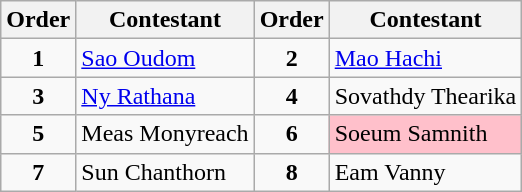<table class="wikitable">
<tr>
<th>Order</th>
<th>Contestant</th>
<th>Order</th>
<th>Contestant</th>
</tr>
<tr>
<td align="center"><strong>1</strong></td>
<td><a href='#'>Sao Oudom</a></td>
<td align="center"><strong>2</strong></td>
<td><a href='#'>Mao Hachi</a></td>
</tr>
<tr>
<td align="center"><strong>3</strong></td>
<td><a href='#'>Ny Rathana</a></td>
<td align="center"><strong>4</strong></td>
<td>Sovathdy Thearika</td>
</tr>
<tr>
<td align="center"><strong>5</strong></td>
<td>Meas Monyreach</td>
<td align="center"><strong>6</strong></td>
<td style="background:pink">Soeum Samnith</td>
</tr>
<tr>
<td align="center"><strong>7</strong></td>
<td>Sun Chanthorn</td>
<td align="center"><strong>8</strong></td>
<td>Eam Vanny</td>
</tr>
</table>
